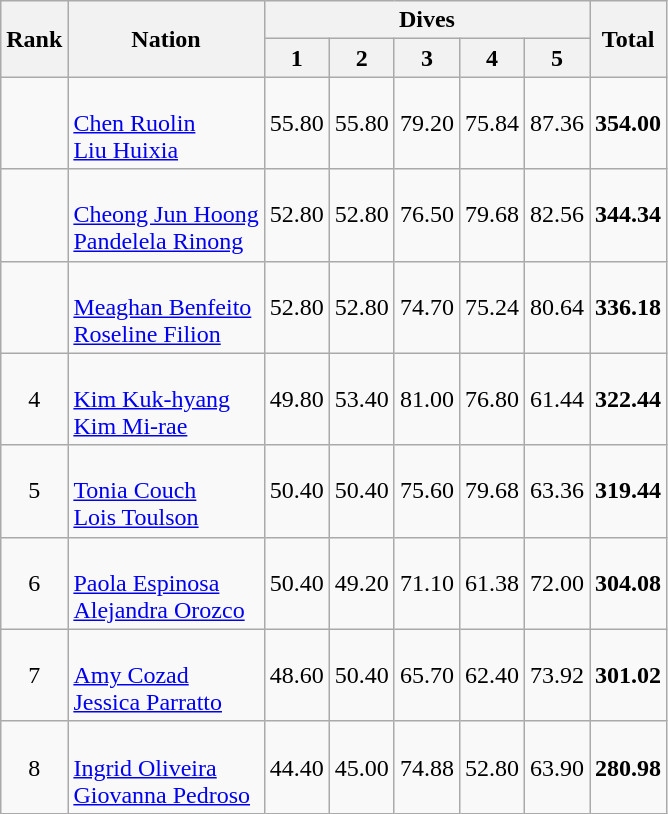<table class="wikitable">
<tr>
<th rowspan="2">Rank</th>
<th rowspan="2">Nation</th>
<th colspan="5">Dives</th>
<th rowspan="2">Total</th>
</tr>
<tr>
<th>1</th>
<th>2</th>
<th>3</th>
<th>4</th>
<th>5</th>
</tr>
<tr>
<td align="center"></td>
<td><br><a href='#'>Chen Ruolin</a><br><a href='#'>Liu Huixia</a></td>
<td align="center">55.80</td>
<td align="center">55.80</td>
<td align="center">79.20</td>
<td align="center">75.84</td>
<td align="center">87.36</td>
<td align="center"><strong>354.00</strong></td>
</tr>
<tr>
<td align="center"></td>
<td><br><a href='#'>Cheong Jun Hoong</a><br><a href='#'>Pandelela Rinong</a></td>
<td align="center">52.80</td>
<td align="center">52.80</td>
<td align="center">76.50</td>
<td align="center">79.68</td>
<td align="center">82.56</td>
<td align="center"><strong>344.34</strong></td>
</tr>
<tr>
<td align="center"></td>
<td><br><a href='#'>Meaghan Benfeito</a><br><a href='#'>Roseline Filion</a></td>
<td align="center">52.80</td>
<td align="center">52.80</td>
<td align="center">74.70</td>
<td align="center">75.24</td>
<td align="center">80.64</td>
<td align="center"><strong>336.18</strong></td>
</tr>
<tr>
<td align="center">4</td>
<td><br><a href='#'>Kim Kuk-hyang</a><br><a href='#'>Kim Mi-rae</a></td>
<td align="center">49.80</td>
<td align="center">53.40</td>
<td align="center">81.00</td>
<td align="center">76.80</td>
<td align="center">61.44</td>
<td align="center"><strong>322.44</strong></td>
</tr>
<tr>
<td align="center">5</td>
<td><br><a href='#'>Tonia Couch</a><br><a href='#'>Lois Toulson</a></td>
<td align="center">50.40</td>
<td align="center">50.40</td>
<td align="center">75.60</td>
<td align="center">79.68</td>
<td align="center">63.36</td>
<td align="center"><strong>319.44</strong></td>
</tr>
<tr>
<td align="center">6</td>
<td><br><a href='#'>Paola Espinosa</a><br><a href='#'>Alejandra Orozco</a></td>
<td align="center">50.40</td>
<td align="center">49.20</td>
<td align="center">71.10</td>
<td align="center">61.38</td>
<td align="center">72.00</td>
<td align="center"><strong>304.08</strong></td>
</tr>
<tr>
<td align="center">7</td>
<td><br><a href='#'>Amy Cozad</a><br><a href='#'>Jessica Parratto</a></td>
<td align="center">48.60</td>
<td align="center">50.40</td>
<td align="center">65.70</td>
<td align="center">62.40</td>
<td align="center">73.92</td>
<td align="center"><strong>301.02</strong></td>
</tr>
<tr>
<td align="center">8</td>
<td><br><a href='#'>Ingrid Oliveira</a><br><a href='#'>Giovanna Pedroso</a></td>
<td align="center">44.40</td>
<td align="center">45.00</td>
<td align="center">74.88</td>
<td align="center">52.80</td>
<td align="center">63.90</td>
<td align="center"><strong>280.98</strong></td>
</tr>
</table>
